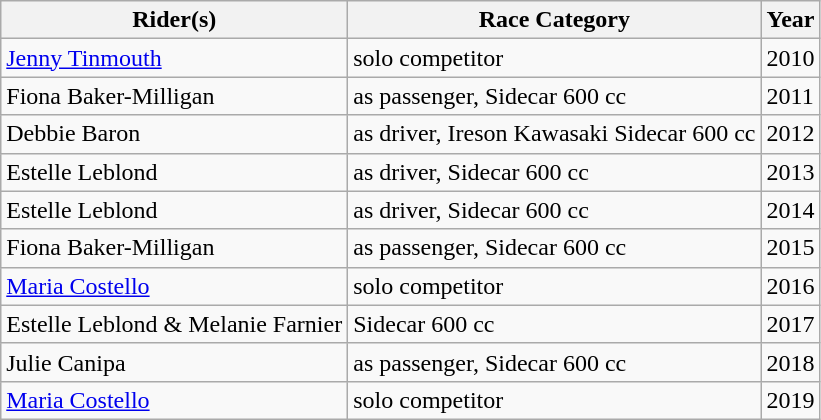<table class="wikitable">
<tr>
<th>Rider(s)</th>
<th>Race Category</th>
<th>Year</th>
</tr>
<tr>
<td><a href='#'>Jenny Tinmouth</a></td>
<td>solo competitor</td>
<td>2010</td>
</tr>
<tr>
<td>Fiona Baker-Milligan</td>
<td>as passenger, Sidecar 600 cc</td>
<td>2011</td>
</tr>
<tr>
<td>Debbie Baron</td>
<td>as driver, Ireson Kawasaki Sidecar 600 cc</td>
<td>2012</td>
</tr>
<tr>
<td>Estelle Leblond</td>
<td>as driver, Sidecar 600 cc</td>
<td>2013</td>
</tr>
<tr>
<td>Estelle Leblond</td>
<td>as driver, Sidecar 600 cc</td>
<td>2014</td>
</tr>
<tr>
<td>Fiona Baker-Milligan</td>
<td>as passenger, Sidecar 600 cc</td>
<td>2015</td>
</tr>
<tr>
<td><a href='#'>Maria Costello</a></td>
<td>solo competitor</td>
<td>2016</td>
</tr>
<tr>
<td>Estelle Leblond & Melanie Farnier</td>
<td>Sidecar 600 cc</td>
<td>2017</td>
</tr>
<tr>
<td>Julie Canipa</td>
<td>as passenger, Sidecar 600 cc</td>
<td>2018</td>
</tr>
<tr>
<td><a href='#'>Maria Costello</a></td>
<td>solo competitor</td>
<td>2019</td>
</tr>
</table>
